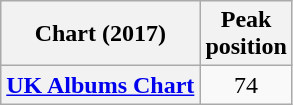<table class="wikitable plainrowheaders" border="1">
<tr>
<th scope="col">Chart (2017)</th>
<th scope="col">Peak<br>position</th>
</tr>
<tr>
<th scope="row"><a href='#'>UK Albums Chart</a></th>
<td style="text-align:center;">74</td>
</tr>
</table>
